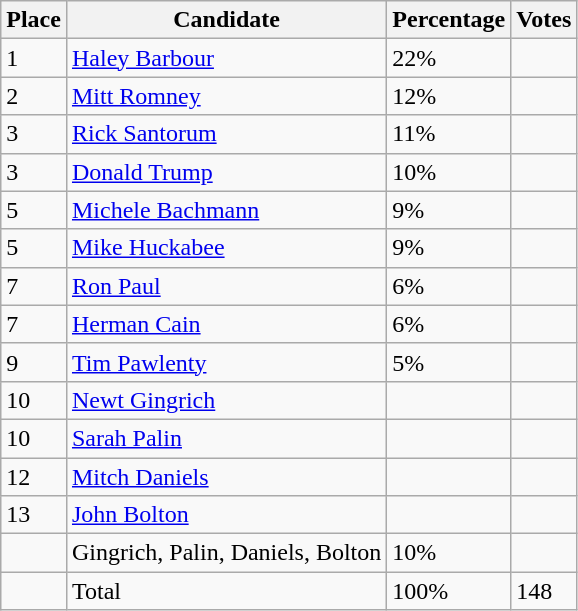<table class="wikitable">
<tr>
<th>Place</th>
<th>Candidate</th>
<th>Percentage</th>
<th>Votes</th>
</tr>
<tr>
<td>1</td>
<td><a href='#'>Haley Barbour</a></td>
<td>22%</td>
<td></td>
</tr>
<tr>
<td>2</td>
<td><a href='#'>Mitt Romney</a></td>
<td>12%</td>
<td></td>
</tr>
<tr>
<td>3</td>
<td><a href='#'>Rick Santorum</a></td>
<td>11%</td>
<td></td>
</tr>
<tr>
<td>3</td>
<td><a href='#'>Donald Trump</a></td>
<td>10%</td>
<td></td>
</tr>
<tr>
<td>5</td>
<td><a href='#'>Michele Bachmann</a></td>
<td>9%</td>
<td></td>
</tr>
<tr>
<td>5</td>
<td><a href='#'>Mike Huckabee</a></td>
<td>9%</td>
<td></td>
</tr>
<tr>
<td>7</td>
<td><a href='#'>Ron Paul</a></td>
<td>6%</td>
<td></td>
</tr>
<tr>
<td>7</td>
<td><a href='#'>Herman Cain</a></td>
<td>6%</td>
<td></td>
</tr>
<tr>
<td>9</td>
<td><a href='#'>Tim Pawlenty</a></td>
<td>5%</td>
<td></td>
</tr>
<tr>
<td>10</td>
<td><a href='#'>Newt Gingrich</a></td>
<td></td>
<td></td>
</tr>
<tr>
<td>10</td>
<td><a href='#'>Sarah Palin</a></td>
<td></td>
<td></td>
</tr>
<tr>
<td>12</td>
<td><a href='#'>Mitch Daniels</a></td>
<td></td>
<td></td>
</tr>
<tr>
<td>13</td>
<td><a href='#'>John Bolton</a></td>
<td></td>
<td></td>
</tr>
<tr>
<td></td>
<td>Gingrich, Palin, Daniels, Bolton</td>
<td>10%</td>
<td></td>
</tr>
<tr>
<td></td>
<td>Total</td>
<td>100%</td>
<td>148</td>
</tr>
</table>
